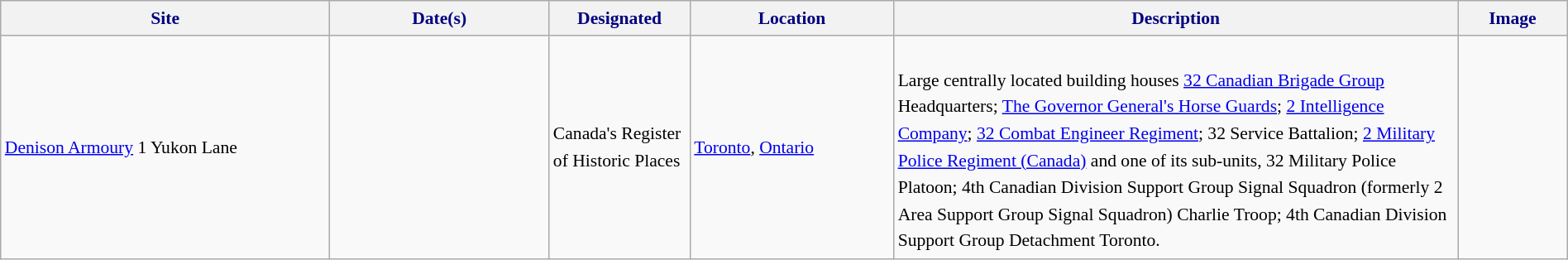<table class="wikitable sortable" style="font-size:90%;width:100%;border:0px;text-align:left;line-height:150%;">
<tr>
<th style="background: #f2f2f2; color: #000080" width="21%">Site</th>
<th style="background: #f2f2f2; color: #000080" width="14%">Date(s)</th>
<th style="background: #f2f2f2; color: #000080" width="9%">Designated</th>
<th style="background: #f2f2f2; color: #000080" width="13%">Location</th>
<th style="background: #f2f2f2; color: #000080" width="36%" class="unsortable">Description</th>
<th style="background: #f2f2f2; color: #000080" width="7%" class="unsortable">Image</th>
</tr>
<tr>
<td><a href='#'>Denison Armoury</a> 1 Yukon Lane</td>
<td></td>
<td>Canada's Register of Historic Places</td>
<td><a href='#'>Toronto</a>, <a href='#'>Ontario</a></td>
<td><br>Large centrally located building houses <a href='#'>32 Canadian Brigade Group</a> Headquarters; <a href='#'>The Governor General's Horse Guards</a>; <a href='#'>2 Intelligence Company</a>; <a href='#'>32 Combat Engineer Regiment</a>; 32 Service Battalion; <a href='#'>2 Military Police Regiment (Canada)</a> and one of its sub-units, 32 Military Police Platoon; 4th Canadian Division Support Group Signal Squadron (formerly 2 Area Support Group Signal Squadron) Charlie Troop; 4th Canadian Division Support Group Detachment Toronto.</td>
<td></td>
</tr>
<tr>
</tr>
</table>
